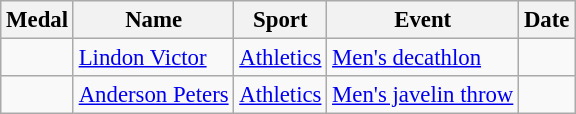<table class="wikitable sortable" style="font-size: 95%;">
<tr>
<th>Medal</th>
<th>Name</th>
<th>Sport</th>
<th>Event</th>
<th>Date</th>
</tr>
<tr>
<td></td>
<td><a href='#'>Lindon Victor</a></td>
<td><a href='#'>Athletics</a></td>
<td><a href='#'>Men's decathlon</a></td>
<td></td>
</tr>
<tr>
<td></td>
<td><a href='#'>Anderson Peters</a></td>
<td><a href='#'>Athletics</a></td>
<td><a href='#'>Men's javelin throw</a></td>
<td></td>
</tr>
</table>
